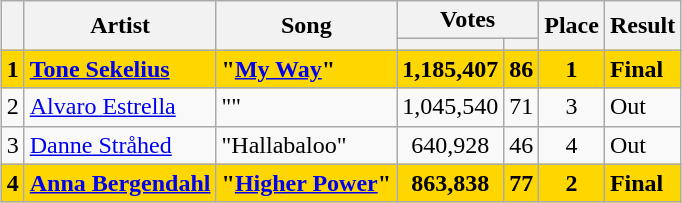<table class="sortable wikitable" style="margin: 1em auto 1em auto; text-align:center;">
<tr>
<th rowspan="2"></th>
<th rowspan="2">Artist</th>
<th rowspan="2">Song</th>
<th colspan="2" class="unsortable">Votes</th>
<th rowspan="2">Place</th>
<th rowspan="2">Result</th>
</tr>
<tr>
<th><small></small></th>
<th><small></small></th>
</tr>
<tr style="background:gold;">
<td><strong>1</strong></td>
<td style="text-align:left;"><strong><a href='#'>Tone Sekelius</a></strong></td>
<td style="text-align:left;"><strong>"<a href='#'>My Way</a>"</strong></td>
<td><strong>1,185,407</strong></td>
<td><strong>86</strong></td>
<td><strong>1</strong></td>
<td style="text-align:left;"><strong>Final</strong></td>
</tr>
<tr>
<td>2</td>
<td style="text-align:left;"><a href='#'>Alvaro Estrella</a></td>
<td style="text-align:left;">""</td>
<td>1,045,540</td>
<td>71</td>
<td>3</td>
<td style="text-align:left;">Out</td>
</tr>
<tr>
<td>3</td>
<td style="text-align:left;"><a href='#'>Danne Stråhed</a></td>
<td style="text-align:left;">"Hallabaloo"</td>
<td>640,928</td>
<td>46</td>
<td>4</td>
<td style="text-align:left;">Out</td>
</tr>
<tr style="background:gold;">
<td><strong>4</strong></td>
<td style="text-align:left;"><strong><a href='#'>Anna Bergendahl</a></strong></td>
<td style="text-align:left;"><strong>"<a href='#'>Higher Power</a>"</strong></td>
<td><strong>863,838</strong></td>
<td><strong>77</strong></td>
<td><strong>2</strong></td>
<td style="text-align:left;"><strong>Final</strong></td>
</tr>
</table>
